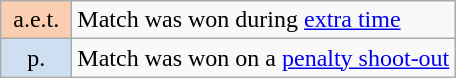<table class="wikitable">
<tr>
<td width="40px" bgcolor="#FBCEB1" align="center">a.e.t.</td>
<td>Match was won during <a href='#'>extra time</a></td>
</tr>
<tr>
<td width="40px" bgcolor="#cedff2" align="center">p.</td>
<td>Match was won on a <a href='#'>penalty shoot-out</a></td>
</tr>
</table>
